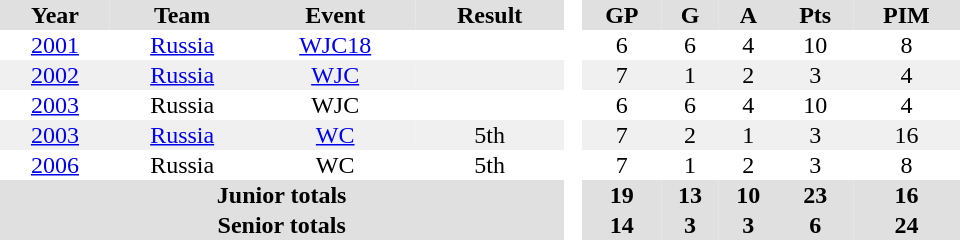<table border="0" cellpadding="1" cellspacing="0" style="text-align:center; width:40em">
<tr ALIGN="center" bgcolor="#e0e0e0">
<th>Year</th>
<th>Team</th>
<th>Event</th>
<th>Result</th>
<th rowspan="99" bgcolor="#ffffff"> </th>
<th>GP</th>
<th>G</th>
<th>A</th>
<th>Pts</th>
<th>PIM</th>
</tr>
<tr>
<td><a href='#'>2001</a></td>
<td><a href='#'>Russia</a></td>
<td><a href='#'>WJC18</a></td>
<td></td>
<td>6</td>
<td>6</td>
<td>4</td>
<td>10</td>
<td>8</td>
</tr>
<tr bgcolor="#f0f0f0">
<td><a href='#'>2002</a></td>
<td><a href='#'>Russia</a></td>
<td><a href='#'>WJC</a></td>
<td></td>
<td>7</td>
<td>1</td>
<td>2</td>
<td>3</td>
<td>4</td>
</tr>
<tr>
<td><a href='#'>2003</a></td>
<td>Russia</td>
<td>WJC</td>
<td></td>
<td>6</td>
<td>6</td>
<td>4</td>
<td>10</td>
<td>4</td>
</tr>
<tr bgcolor="#f0f0f0">
<td><a href='#'>2003</a></td>
<td><a href='#'>Russia</a></td>
<td><a href='#'>WC</a></td>
<td>5th</td>
<td>7</td>
<td>2</td>
<td>1</td>
<td>3</td>
<td>16</td>
</tr>
<tr>
<td><a href='#'>2006</a></td>
<td>Russia</td>
<td>WC</td>
<td>5th</td>
<td>7</td>
<td>1</td>
<td>2</td>
<td>3</td>
<td>8</td>
</tr>
<tr bgcolor="#e0e0e0">
<th colspan="4">Junior totals</th>
<th>19</th>
<th>13</th>
<th>10</th>
<th>23</th>
<th>16</th>
</tr>
<tr bgcolor="#e0e0e0">
<th colspan=4>Senior totals</th>
<th>14</th>
<th>3</th>
<th>3</th>
<th>6</th>
<th>24</th>
</tr>
</table>
